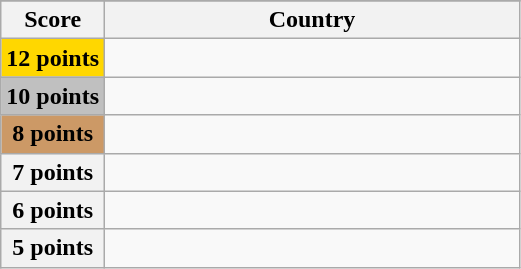<table class="wikitable">
<tr>
</tr>
<tr>
<th scope="col" width="20%">Score</th>
<th scope="col">Country</th>
</tr>
<tr>
<th scope="row" style="background:gold">12 points</th>
<td></td>
</tr>
<tr>
<th scope="row" style="background:silver">10 points</th>
<td></td>
</tr>
<tr>
<th scope="row" style="background:#CC9966">8 points</th>
<td></td>
</tr>
<tr>
<th scope="row">7 points</th>
<td></td>
</tr>
<tr>
<th scope="row">6 points</th>
<td></td>
</tr>
<tr>
<th scope="row">5 points</th>
<td></td>
</tr>
</table>
